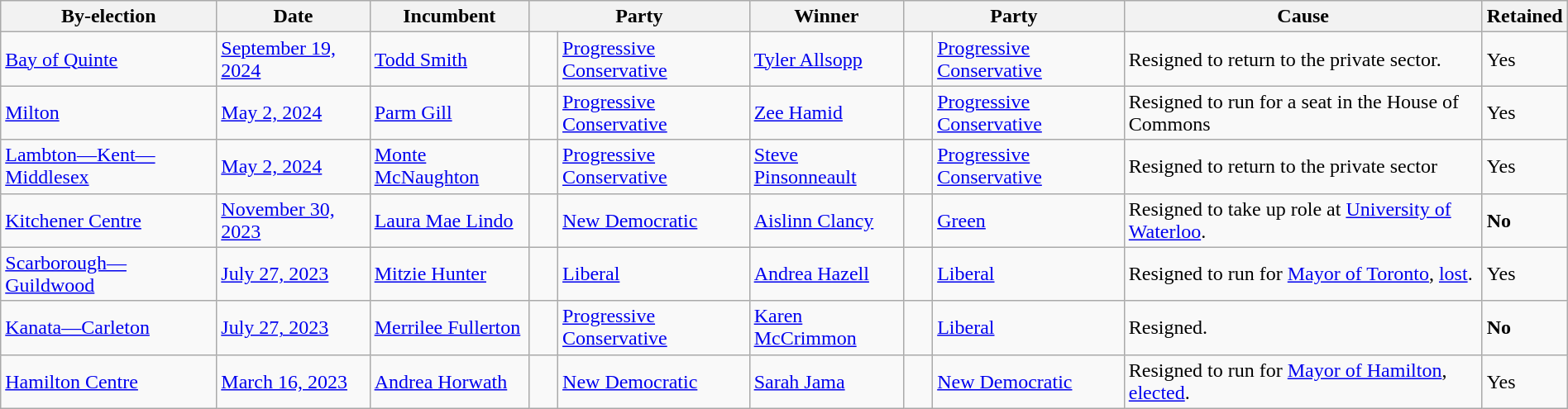<table class="wikitable" style="width:100%">
<tr>
<th>By-election</th>
<th>Date</th>
<th>Incumbent</th>
<th colspan="2">Party</th>
<th>Winner</th>
<th colspan="2">Party</th>
<th>Cause</th>
<th>Retained</th>
</tr>
<tr>
<td><a href='#'>Bay of Quinte</a></td>
<td><a href='#'>September 19, 2024</a></td>
<td><a href='#'>Todd Smith</a></td>
<td>    </td>
<td><a href='#'>Progressive Conservative</a></td>
<td><a href='#'>Tyler Allsopp</a></td>
<td>    </td>
<td><a href='#'>Progressive Conservative</a></td>
<td>Resigned to return to the private sector.</td>
<td>Yes</td>
</tr>
<tr>
<td><a href='#'>Milton</a></td>
<td><a href='#'>May 2, 2024</a></td>
<td><a href='#'>Parm Gill</a></td>
<td>    </td>
<td><a href='#'>Progressive Conservative</a></td>
<td><a href='#'>Zee Hamid</a></td>
<td>    </td>
<td><a href='#'>Progressive Conservative</a></td>
<td>Resigned to run for a seat in the House of Commons</td>
<td>Yes</td>
</tr>
<tr>
<td><a href='#'>Lambton—Kent—Middlesex</a></td>
<td><a href='#'>May 2, 2024</a></td>
<td><a href='#'>Monte McNaughton</a></td>
<td>    </td>
<td><a href='#'>Progressive Conservative</a></td>
<td><a href='#'>Steve Pinsonneault</a></td>
<td>    </td>
<td><a href='#'>Progressive Conservative</a></td>
<td>Resigned to return to the private sector</td>
<td>Yes</td>
</tr>
<tr>
<td><a href='#'>Kitchener Centre</a></td>
<td><a href='#'>November 30, 2023</a></td>
<td><a href='#'>Laura Mae Lindo</a></td>
<td>   </td>
<td><a href='#'>New Democratic</a></td>
<td><a href='#'>Aislinn Clancy</a></td>
<td>   </td>
<td><a href='#'>Green</a></td>
<td>Resigned to take up role at <a href='#'>University of Waterloo</a>.</td>
<td><strong>No</strong></td>
</tr>
<tr>
<td><a href='#'>Scarborough—Guildwood</a></td>
<td><a href='#'>July 27, 2023</a></td>
<td><a href='#'>Mitzie Hunter</a></td>
<td>   </td>
<td><a href='#'>Liberal</a></td>
<td><a href='#'>Andrea Hazell</a></td>
<td>   </td>
<td><a href='#'>Liberal</a></td>
<td>Resigned to run for <a href='#'>Mayor of Toronto</a>, <a href='#'>lost</a>.</td>
<td>Yes</td>
</tr>
<tr>
<td><a href='#'>Kanata—Carleton</a></td>
<td><a href='#'>July 27, 2023</a></td>
<td><a href='#'>Merrilee Fullerton</a></td>
<td>    </td>
<td><a href='#'>Progressive Conservative</a></td>
<td><a href='#'>Karen McCrimmon</a></td>
<td>   </td>
<td><a href='#'>Liberal</a></td>
<td>Resigned.</td>
<td><strong>No</strong></td>
</tr>
<tr>
<td><a href='#'>Hamilton Centre</a></td>
<td><a href='#'>March 16, 2023</a></td>
<td><a href='#'>Andrea Horwath</a></td>
<td>   </td>
<td><a href='#'>New Democratic</a></td>
<td><a href='#'>Sarah Jama</a></td>
<td>   </td>
<td><a href='#'>New Democratic</a></td>
<td>Resigned to run for <a href='#'>Mayor of Hamilton</a>, <a href='#'>elected</a>.</td>
<td>Yes</td>
</tr>
</table>
